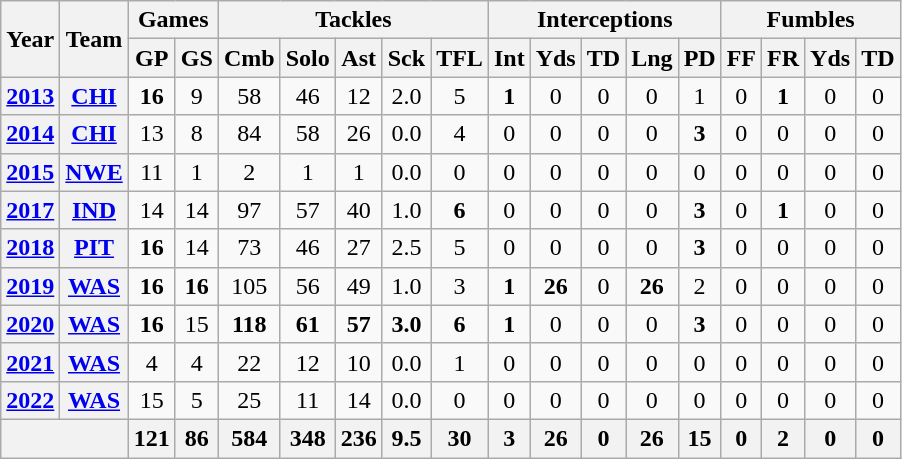<table class="wikitable" style="text-align:center">
<tr>
<th rowspan="2">Year</th>
<th rowspan="2">Team</th>
<th colspan="2">Games</th>
<th colspan="5">Tackles</th>
<th colspan="5">Interceptions</th>
<th colspan="4">Fumbles</th>
</tr>
<tr>
<th>GP</th>
<th>GS</th>
<th>Cmb</th>
<th>Solo</th>
<th>Ast</th>
<th>Sck</th>
<th>TFL</th>
<th>Int</th>
<th>Yds</th>
<th>TD</th>
<th>Lng</th>
<th>PD</th>
<th>FF</th>
<th>FR</th>
<th>Yds</th>
<th>TD</th>
</tr>
<tr>
<th><a href='#'>2013</a></th>
<th><a href='#'>CHI</a></th>
<td><strong>16</strong></td>
<td>9</td>
<td>58</td>
<td>46</td>
<td>12</td>
<td>2.0</td>
<td>5</td>
<td><strong>1</strong></td>
<td>0</td>
<td>0</td>
<td>0</td>
<td>1</td>
<td>0</td>
<td><strong>1</strong></td>
<td>0</td>
<td>0</td>
</tr>
<tr>
<th><a href='#'>2014</a></th>
<th><a href='#'>CHI</a></th>
<td>13</td>
<td>8</td>
<td>84</td>
<td>58</td>
<td>26</td>
<td>0.0</td>
<td>4</td>
<td>0</td>
<td>0</td>
<td>0</td>
<td>0</td>
<td><strong>3</strong></td>
<td>0</td>
<td>0</td>
<td>0</td>
<td>0</td>
</tr>
<tr>
<th><a href='#'>2015</a></th>
<th><a href='#'>NWE</a></th>
<td>11</td>
<td>1</td>
<td>2</td>
<td>1</td>
<td>1</td>
<td>0.0</td>
<td>0</td>
<td>0</td>
<td>0</td>
<td>0</td>
<td>0</td>
<td>0</td>
<td>0</td>
<td>0</td>
<td>0</td>
<td>0</td>
</tr>
<tr>
<th><a href='#'>2017</a></th>
<th><a href='#'>IND</a></th>
<td>14</td>
<td>14</td>
<td>97</td>
<td>57</td>
<td>40</td>
<td>1.0</td>
<td><strong>6</strong></td>
<td>0</td>
<td>0</td>
<td>0</td>
<td>0</td>
<td><strong>3</strong></td>
<td>0</td>
<td><strong>1</strong></td>
<td>0</td>
<td>0</td>
</tr>
<tr>
<th><a href='#'>2018</a></th>
<th><a href='#'>PIT</a></th>
<td><strong>16</strong></td>
<td>14</td>
<td>73</td>
<td>46</td>
<td>27</td>
<td>2.5</td>
<td>5</td>
<td>0</td>
<td>0</td>
<td>0</td>
<td>0</td>
<td><strong>3</strong></td>
<td>0</td>
<td>0</td>
<td>0</td>
<td>0</td>
</tr>
<tr>
<th><a href='#'>2019</a></th>
<th><a href='#'>WAS</a></th>
<td><strong>16</strong></td>
<td><strong>16</strong></td>
<td>105</td>
<td>56</td>
<td>49</td>
<td>1.0</td>
<td>3</td>
<td><strong>1</strong></td>
<td><strong>26</strong></td>
<td>0</td>
<td><strong>26</strong></td>
<td>2</td>
<td>0</td>
<td>0</td>
<td>0</td>
<td>0</td>
</tr>
<tr>
<th><a href='#'>2020</a></th>
<th><a href='#'>WAS</a></th>
<td><strong>16</strong></td>
<td>15</td>
<td><strong>118</strong></td>
<td><strong>61</strong></td>
<td><strong>57</strong></td>
<td><strong>3.0</strong></td>
<td><strong>6</strong></td>
<td><strong>1</strong></td>
<td>0</td>
<td>0</td>
<td>0</td>
<td><strong>3</strong></td>
<td>0</td>
<td>0</td>
<td>0</td>
<td>0</td>
</tr>
<tr>
<th><a href='#'>2021</a></th>
<th><a href='#'>WAS</a></th>
<td>4</td>
<td>4</td>
<td>22</td>
<td>12</td>
<td>10</td>
<td>0.0</td>
<td>1</td>
<td>0</td>
<td>0</td>
<td>0</td>
<td>0</td>
<td>0</td>
<td>0</td>
<td>0</td>
<td>0</td>
<td>0</td>
</tr>
<tr>
<th><a href='#'>2022</a></th>
<th><a href='#'>WAS</a></th>
<td>15</td>
<td>5</td>
<td>25</td>
<td>11</td>
<td>14</td>
<td>0.0</td>
<td>0</td>
<td>0</td>
<td>0</td>
<td>0</td>
<td>0</td>
<td>0</td>
<td>0</td>
<td>0</td>
<td>0</td>
<td>0</td>
</tr>
<tr>
<th colspan="2"></th>
<th>121</th>
<th>86</th>
<th>584</th>
<th>348</th>
<th>236</th>
<th>9.5</th>
<th>30</th>
<th>3</th>
<th>26</th>
<th>0</th>
<th>26</th>
<th>15</th>
<th>0</th>
<th>2</th>
<th>0</th>
<th>0</th>
</tr>
</table>
